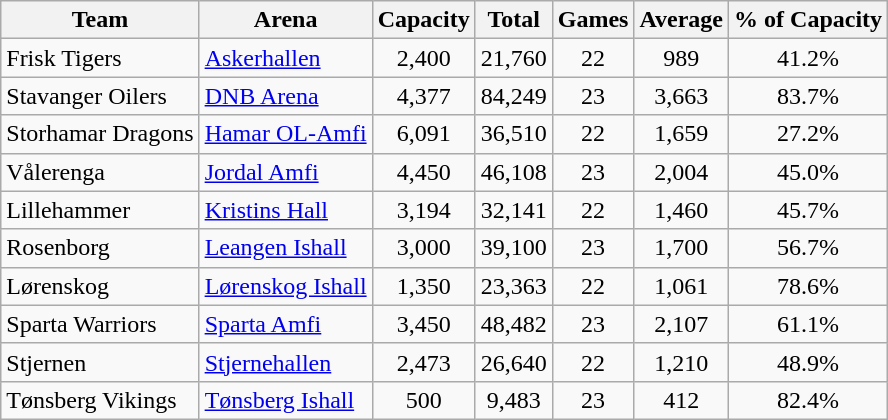<table class="wikitable sortable">
<tr>
<th>Team</th>
<th>Arena</th>
<th>Capacity</th>
<th>Total</th>
<th>Games</th>
<th>Average</th>
<th>% of Capacity</th>
</tr>
<tr align="center">
<td align="left">Frisk Tigers</td>
<td align="left"><a href='#'>Askerhallen</a></td>
<td>2,400</td>
<td>21,760</td>
<td>22</td>
<td>989</td>
<td>41.2%</td>
</tr>
<tr align="center">
<td align="left">Stavanger Oilers</td>
<td align="left"><a href='#'>DNB Arena</a></td>
<td>4,377</td>
<td>84,249</td>
<td>23</td>
<td>3,663</td>
<td>83.7%</td>
</tr>
<tr align="center">
<td align="left">Storhamar Dragons</td>
<td align="left"><a href='#'>Hamar OL-Amfi</a></td>
<td>6,091</td>
<td>36,510</td>
<td>22</td>
<td>1,659</td>
<td>27.2%</td>
</tr>
<tr align="center">
<td align="left">Vålerenga</td>
<td align="left"><a href='#'>Jordal Amfi</a></td>
<td>4,450</td>
<td>46,108</td>
<td>23</td>
<td>2,004</td>
<td>45.0%</td>
</tr>
<tr align="center">
<td align="left">Lillehammer</td>
<td align="left"><a href='#'>Kristins Hall</a></td>
<td>3,194</td>
<td>32,141</td>
<td>22</td>
<td>1,460</td>
<td>45.7%</td>
</tr>
<tr align="center">
<td align="left">Rosenborg</td>
<td align="left"><a href='#'>Leangen Ishall</a></td>
<td>3,000</td>
<td>39,100</td>
<td>23</td>
<td>1,700</td>
<td>56.7%</td>
</tr>
<tr align="center">
<td align="left">Lørenskog</td>
<td align="left"><a href='#'>Lørenskog Ishall</a></td>
<td>1,350</td>
<td>23,363</td>
<td>22</td>
<td>1,061</td>
<td>78.6%</td>
</tr>
<tr align="center">
<td align="left">Sparta Warriors</td>
<td align="left"><a href='#'>Sparta Amfi</a></td>
<td>3,450</td>
<td>48,482</td>
<td>23</td>
<td>2,107</td>
<td>61.1%</td>
</tr>
<tr align="center">
<td align="left">Stjernen</td>
<td align="left"><a href='#'>Stjernehallen</a></td>
<td>2,473</td>
<td>26,640</td>
<td>22</td>
<td>1,210</td>
<td>48.9%</td>
</tr>
<tr align="center">
<td align="left">Tønsberg Vikings</td>
<td align="left"><a href='#'>Tønsberg Ishall</a></td>
<td>500</td>
<td>9,483</td>
<td>23</td>
<td>412</td>
<td>82.4%</td>
</tr>
</table>
